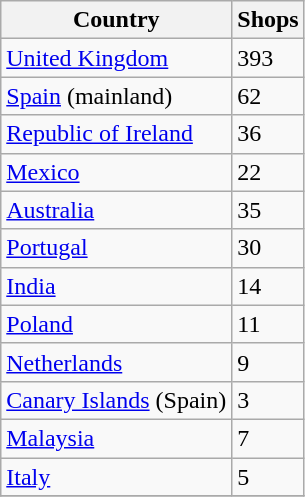<table class="wikitable sortable ">
<tr>
<th>Country</th>
<th>Shops</th>
</tr>
<tr>
<td><a href='#'>United Kingdom</a></td>
<td>393</td>
</tr>
<tr>
<td><a href='#'>Spain</a> (mainland)</td>
<td>62</td>
</tr>
<tr>
<td><a href='#'>Republic of Ireland</a></td>
<td>36</td>
</tr>
<tr>
<td><a href='#'>Mexico</a></td>
<td>22</td>
</tr>
<tr>
<td><a href='#'>Australia</a></td>
<td>35</td>
</tr>
<tr>
<td><a href='#'>Portugal</a></td>
<td>30</td>
</tr>
<tr>
<td><a href='#'>India</a></td>
<td>14</td>
</tr>
<tr>
<td><a href='#'>Poland</a></td>
<td>11</td>
</tr>
<tr>
<td><a href='#'>Netherlands</a></td>
<td>9</td>
</tr>
<tr>
<td><a href='#'>Canary Islands</a> (Spain)</td>
<td>3</td>
</tr>
<tr>
<td><a href='#'>Malaysia</a></td>
<td>7</td>
</tr>
<tr>
<td><a href='#'>Italy</a></td>
<td>5</td>
</tr>
<tr>
</tr>
</table>
